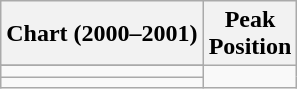<table class="wikitable sortable">
<tr>
<th align="left">Chart (2000–2001)</th>
<th align="center">Peak<br>Position</th>
</tr>
<tr>
</tr>
<tr>
<td></td>
</tr>
<tr>
<td></td>
</tr>
</table>
